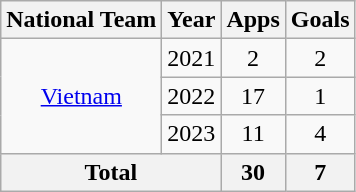<table class="wikitable" style="text-align:center">
<tr>
<th>National Team</th>
<th>Year</th>
<th>Apps</th>
<th>Goals</th>
</tr>
<tr>
<td rowspan="3"><a href='#'>Vietnam</a></td>
<td>2021</td>
<td>2</td>
<td>2</td>
</tr>
<tr>
<td>2022</td>
<td>17</td>
<td>1</td>
</tr>
<tr>
<td>2023</td>
<td>11</td>
<td>4</td>
</tr>
<tr>
<th colspan=2>Total</th>
<th>30</th>
<th>7</th>
</tr>
</table>
